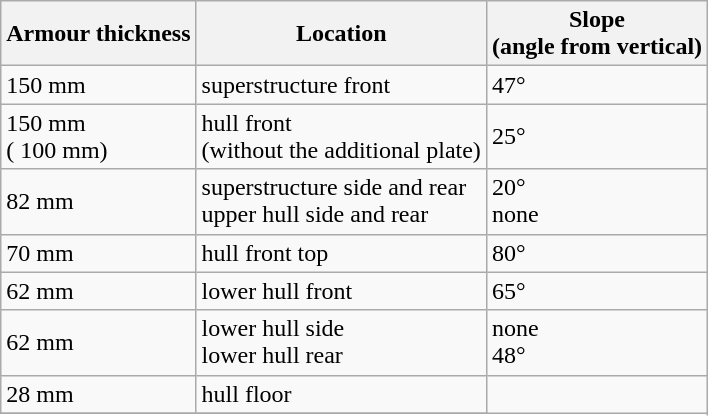<table class="wikitable">
<tr>
<th>Armour thickness</th>
<th>Location</th>
<th>Slope<br>(angle from vertical)</th>
</tr>
<tr>
<td>150 mm</td>
<td>superstructure front</td>
<td>47°</td>
</tr>
<tr>
<td>150 mm <br>( 100 mm)</td>
<td>hull front <br>(without the additional plate)</td>
<td>25°</td>
</tr>
<tr>
<td>82 mm</td>
<td>superstructure side and rear<br> upper hull side and rear</td>
<td>20°<br>none</td>
</tr>
<tr>
<td>70 mm</td>
<td>hull front top</td>
<td>80°</td>
</tr>
<tr>
<td>62 mm</td>
<td>lower hull front</td>
<td>65°</td>
</tr>
<tr>
<td>62 mm</td>
<td>lower hull side<br>lower hull rear</td>
<td>none<br>48°</td>
</tr>
<tr>
<td>28 mm</td>
<td>hull floor</td>
</tr>
<tr>
</tr>
</table>
